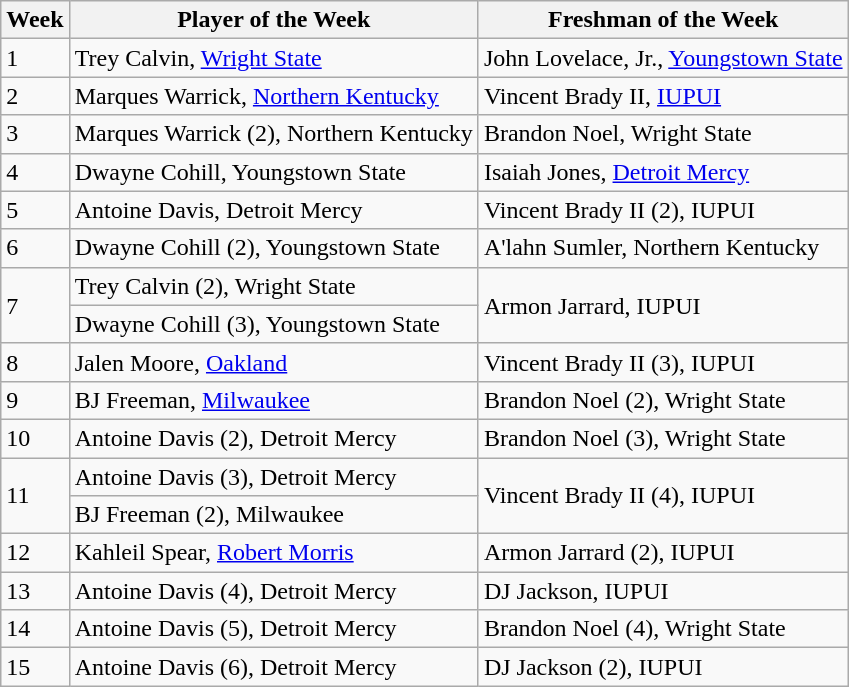<table class="wikitable" border="1">
<tr>
<th align="center">Week</th>
<th align="center">Player of the Week</th>
<th align="center">Freshman of the Week</th>
</tr>
<tr>
<td>1</td>
<td>Trey Calvin, <a href='#'>Wright State</a></td>
<td>John Lovelace, Jr., <a href='#'>Youngstown State</a></td>
</tr>
<tr>
<td>2</td>
<td>Marques Warrick, <a href='#'>Northern Kentucky</a></td>
<td>Vincent Brady II, <a href='#'>IUPUI</a></td>
</tr>
<tr>
<td>3</td>
<td>Marques Warrick (2), Northern Kentucky</td>
<td>Brandon Noel, Wright State</td>
</tr>
<tr>
<td>4</td>
<td>Dwayne Cohill, Youngstown State</td>
<td>Isaiah Jones, <a href='#'>Detroit Mercy</a></td>
</tr>
<tr>
<td>5</td>
<td>Antoine Davis, Detroit Mercy</td>
<td>Vincent Brady II (2), IUPUI</td>
</tr>
<tr>
<td>6</td>
<td>Dwayne Cohill (2), Youngstown State</td>
<td>A'lahn Sumler, Northern Kentucky</td>
</tr>
<tr>
<td rowspan=2>7</td>
<td>Trey Calvin (2), Wright State</td>
<td rowspan=2>Armon Jarrard, IUPUI</td>
</tr>
<tr>
<td>Dwayne Cohill (3), Youngstown State</td>
</tr>
<tr>
<td>8</td>
<td>Jalen Moore, <a href='#'>Oakland</a></td>
<td>Vincent Brady II (3), IUPUI</td>
</tr>
<tr>
<td>9</td>
<td>BJ Freeman, <a href='#'>Milwaukee</a></td>
<td>Brandon Noel (2), Wright State</td>
</tr>
<tr>
<td>10</td>
<td>Antoine Davis (2), Detroit Mercy</td>
<td>Brandon Noel (3), Wright State</td>
</tr>
<tr>
<td rowspan=2>11</td>
<td>Antoine Davis (3), Detroit Mercy</td>
<td rowspan=2>Vincent Brady II (4), IUPUI</td>
</tr>
<tr>
<td>BJ Freeman (2), Milwaukee</td>
</tr>
<tr>
<td>12</td>
<td>Kahleil Spear, <a href='#'>Robert Morris</a></td>
<td>Armon Jarrard (2), IUPUI</td>
</tr>
<tr>
<td>13</td>
<td>Antoine Davis (4), Detroit Mercy</td>
<td>DJ Jackson, IUPUI</td>
</tr>
<tr>
<td>14</td>
<td>Antoine Davis (5), Detroit Mercy</td>
<td>Brandon Noel (4), Wright State</td>
</tr>
<tr>
<td>15</td>
<td>Antoine Davis (6), Detroit Mercy</td>
<td>DJ Jackson (2), IUPUI</td>
</tr>
</table>
